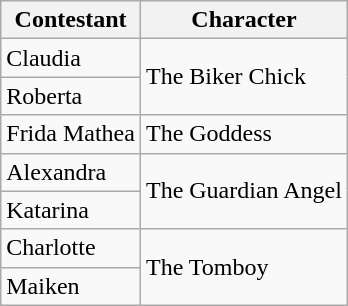<table class="wikitable">
<tr>
<th>Contestant</th>
<th>Character</th>
</tr>
<tr>
<td>Claudia</td>
<td rowspan="2">The Biker Chick</td>
</tr>
<tr>
<td>Roberta</td>
</tr>
<tr>
<td>Frida Mathea</td>
<td>The Goddess</td>
</tr>
<tr>
<td>Alexandra</td>
<td rowspan="2">The Guardian Angel</td>
</tr>
<tr>
<td>Katarina</td>
</tr>
<tr>
<td>Charlotte</td>
<td rowspan="2">The Tomboy</td>
</tr>
<tr>
<td>Maiken</td>
</tr>
</table>
